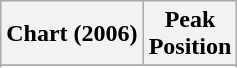<table class="wikitable sortable">
<tr>
<th>Chart (2006)</th>
<th>Peak<br>Position</th>
</tr>
<tr>
</tr>
<tr>
</tr>
</table>
